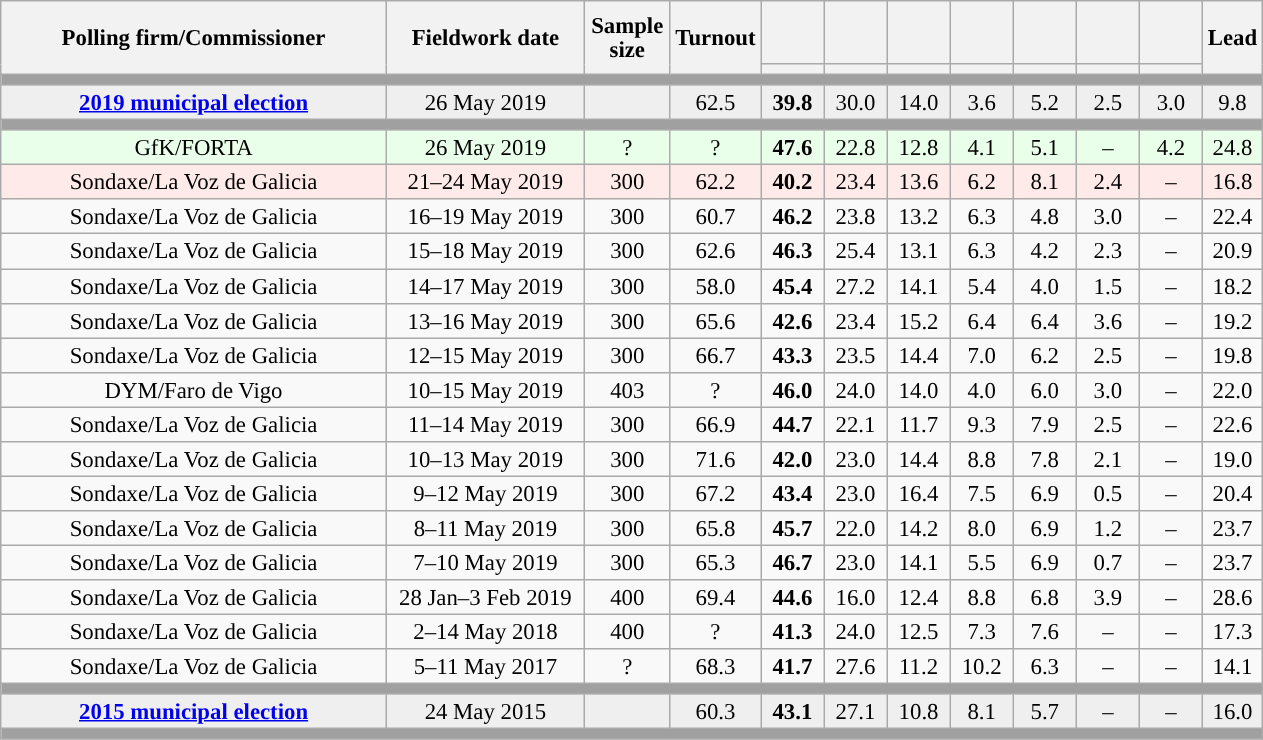<table class="wikitable collapsible collapsed" style="text-align:center; font-size:95%; line-height:16px;">
<tr style="height:42px;">
<th style="width:250px;" rowspan="2">Polling firm/Commissioner</th>
<th style="width:125px;" rowspan="2">Fieldwork date</th>
<th style="width:50px;" rowspan="2">Sample size</th>
<th style="width:45px;" rowspan="2">Turnout</th>
<th style="width:35px;"></th>
<th style="width:35px;"></th>
<th style="width:35px;"></th>
<th style="width:35px;"></th>
<th style="width:35px;"></th>
<th style="width:35px;"></th>
<th style="width:35px;"></th>
<th style="width:30px;" rowspan="2">Lead</th>
</tr>
<tr>
<th style="color:inherit;background:"></th>
<th style="color:inherit;background:"></th>
<th style="color:inherit;background:"></th>
<th style="color:inherit;background:"></th>
<th style="color:inherit;background:"></th>
<th style="color:inherit;background:"></th>
<th style="color:inherit;background:"></th>
</tr>
<tr>
<td colspan="12" style="background:#A0A0A0"></td>
</tr>
<tr style="background:#EFEFEF;">
<td><strong><a href='#'>2019 municipal election</a></strong></td>
<td>26 May 2019</td>
<td></td>
<td>62.5</td>
<td><strong>39.8</strong><br></td>
<td>30.0<br></td>
<td>14.0<br></td>
<td>3.6<br></td>
<td>5.2<br></td>
<td>2.5<br></td>
<td>3.0<br></td>
<td style="background:">9.8</td>
</tr>
<tr>
<td colspan="12" style="background:#A0A0A0"></td>
</tr>
<tr style="background:#EAFFEA;">
<td>GfK/FORTA</td>
<td>26 May 2019</td>
<td>?</td>
<td>?</td>
<td><strong>47.6</strong><br></td>
<td>22.8<br></td>
<td>12.8<br></td>
<td>4.1<br></td>
<td>5.1<br></td>
<td>–</td>
<td>4.2<br></td>
<td style="background:">24.8</td>
</tr>
<tr style="background:#FFEAEA;">
<td>Sondaxe/La Voz de Galicia</td>
<td>21–24 May 2019</td>
<td>300</td>
<td>62.2</td>
<td><strong>40.2</strong><br></td>
<td>23.4<br></td>
<td>13.6<br></td>
<td>6.2<br></td>
<td>8.1<br></td>
<td>2.4<br></td>
<td>–</td>
<td style="background:">16.8</td>
</tr>
<tr>
<td>Sondaxe/La Voz de Galicia</td>
<td>16–19 May 2019</td>
<td>300</td>
<td>60.7</td>
<td><strong>46.2</strong><br></td>
<td>23.8<br></td>
<td>13.2<br></td>
<td>6.3<br></td>
<td>4.8<br></td>
<td>3.0<br></td>
<td>–</td>
<td style="background:">22.4</td>
</tr>
<tr>
<td>Sondaxe/La Voz de Galicia</td>
<td>15–18 May 2019</td>
<td>300</td>
<td>62.6</td>
<td><strong>46.3</strong><br></td>
<td>25.4<br></td>
<td>13.1<br></td>
<td>6.3<br></td>
<td>4.2<br></td>
<td>2.3<br></td>
<td>–</td>
<td style="background:">20.9</td>
</tr>
<tr>
<td>Sondaxe/La Voz de Galicia</td>
<td>14–17 May 2019</td>
<td>300</td>
<td>58.0</td>
<td><strong>45.4</strong><br></td>
<td>27.2<br></td>
<td>14.1<br></td>
<td>5.4<br></td>
<td>4.0<br></td>
<td>1.5<br></td>
<td>–</td>
<td style="background:">18.2</td>
</tr>
<tr>
<td>Sondaxe/La Voz de Galicia</td>
<td>13–16 May 2019</td>
<td>300</td>
<td>65.6</td>
<td><strong>42.6</strong><br></td>
<td>23.4<br></td>
<td>15.2<br></td>
<td>6.4<br></td>
<td>6.4<br></td>
<td>3.6<br></td>
<td>–</td>
<td style="background:">19.2</td>
</tr>
<tr>
<td>Sondaxe/La Voz de Galicia</td>
<td>12–15 May 2019</td>
<td>300</td>
<td>66.7</td>
<td><strong>43.3</strong><br></td>
<td>23.5<br></td>
<td>14.4<br></td>
<td>7.0<br></td>
<td>6.2<br></td>
<td>2.5<br></td>
<td>–</td>
<td style="background:">19.8</td>
</tr>
<tr>
<td>DYM/Faro de Vigo</td>
<td>10–15 May 2019</td>
<td>403</td>
<td>?</td>
<td><strong>46.0</strong><br></td>
<td>24.0<br></td>
<td>14.0<br></td>
<td>4.0<br></td>
<td>6.0<br></td>
<td>3.0<br></td>
<td>–</td>
<td style="background:">22.0</td>
</tr>
<tr>
<td>Sondaxe/La Voz de Galicia</td>
<td>11–14 May 2019</td>
<td>300</td>
<td>66.9</td>
<td><strong>44.7</strong><br></td>
<td>22.1<br></td>
<td>11.7<br></td>
<td>9.3<br></td>
<td>7.9<br></td>
<td>2.5<br></td>
<td>–</td>
<td style="background:">22.6</td>
</tr>
<tr>
<td>Sondaxe/La Voz de Galicia</td>
<td>10–13 May 2019</td>
<td>300</td>
<td>71.6</td>
<td><strong>42.0</strong><br></td>
<td>23.0<br></td>
<td>14.4<br></td>
<td>8.8<br></td>
<td>7.8<br></td>
<td>2.1<br></td>
<td>–</td>
<td style="background:">19.0</td>
</tr>
<tr>
<td>Sondaxe/La Voz de Galicia</td>
<td>9–12 May 2019</td>
<td>300</td>
<td>67.2</td>
<td><strong>43.4</strong><br></td>
<td>23.0<br></td>
<td>16.4<br></td>
<td>7.5<br></td>
<td>6.9<br></td>
<td>0.5<br></td>
<td>–</td>
<td style="background:">20.4</td>
</tr>
<tr>
<td>Sondaxe/La Voz de Galicia</td>
<td>8–11 May 2019</td>
<td>300</td>
<td>65.8</td>
<td><strong>45.7</strong><br></td>
<td>22.0<br></td>
<td>14.2<br></td>
<td>8.0<br></td>
<td>6.9<br></td>
<td>1.2<br></td>
<td>–</td>
<td style="background:">23.7</td>
</tr>
<tr>
<td>Sondaxe/La Voz de Galicia</td>
<td>7–10 May 2019</td>
<td>300</td>
<td>65.3</td>
<td><strong>46.7</strong><br></td>
<td>23.0<br></td>
<td>14.1<br></td>
<td>5.5<br></td>
<td>6.9<br></td>
<td>0.7<br></td>
<td>–</td>
<td style="background:">23.7</td>
</tr>
<tr>
<td>Sondaxe/La Voz de Galicia</td>
<td>28 Jan–3 Feb 2019</td>
<td>400</td>
<td>69.4</td>
<td><strong>44.6</strong><br></td>
<td>16.0<br></td>
<td>12.4<br></td>
<td>8.8<br></td>
<td>6.8<br></td>
<td>3.9<br></td>
<td>–</td>
<td style="background:">28.6</td>
</tr>
<tr>
<td>Sondaxe/La Voz de Galicia</td>
<td>2–14 May 2018</td>
<td>400</td>
<td>?</td>
<td><strong>41.3</strong><br></td>
<td>24.0<br></td>
<td>12.5<br></td>
<td>7.3<br></td>
<td>7.6<br></td>
<td>–</td>
<td>–</td>
<td style="background:">17.3</td>
</tr>
<tr>
<td>Sondaxe/La Voz de Galicia</td>
<td>5–11 May 2017</td>
<td>?</td>
<td>68.3</td>
<td><strong>41.7</strong><br></td>
<td>27.6<br></td>
<td>11.2<br></td>
<td>10.2<br></td>
<td>6.3<br></td>
<td>–</td>
<td>–</td>
<td style="background:">14.1</td>
</tr>
<tr>
<td colspan="12" style="background:#A0A0A0"></td>
</tr>
<tr style="background:#EFEFEF;">
<td><strong><a href='#'>2015 municipal election</a></strong></td>
<td>24 May 2015</td>
<td></td>
<td>60.3</td>
<td><strong>43.1</strong><br></td>
<td>27.1<br></td>
<td>10.8<br></td>
<td>8.1<br></td>
<td>5.7<br></td>
<td>–</td>
<td>–</td>
<td style="background:">16.0</td>
</tr>
<tr>
<td colspan="12" style="background:#A0A0A0"></td>
</tr>
</table>
